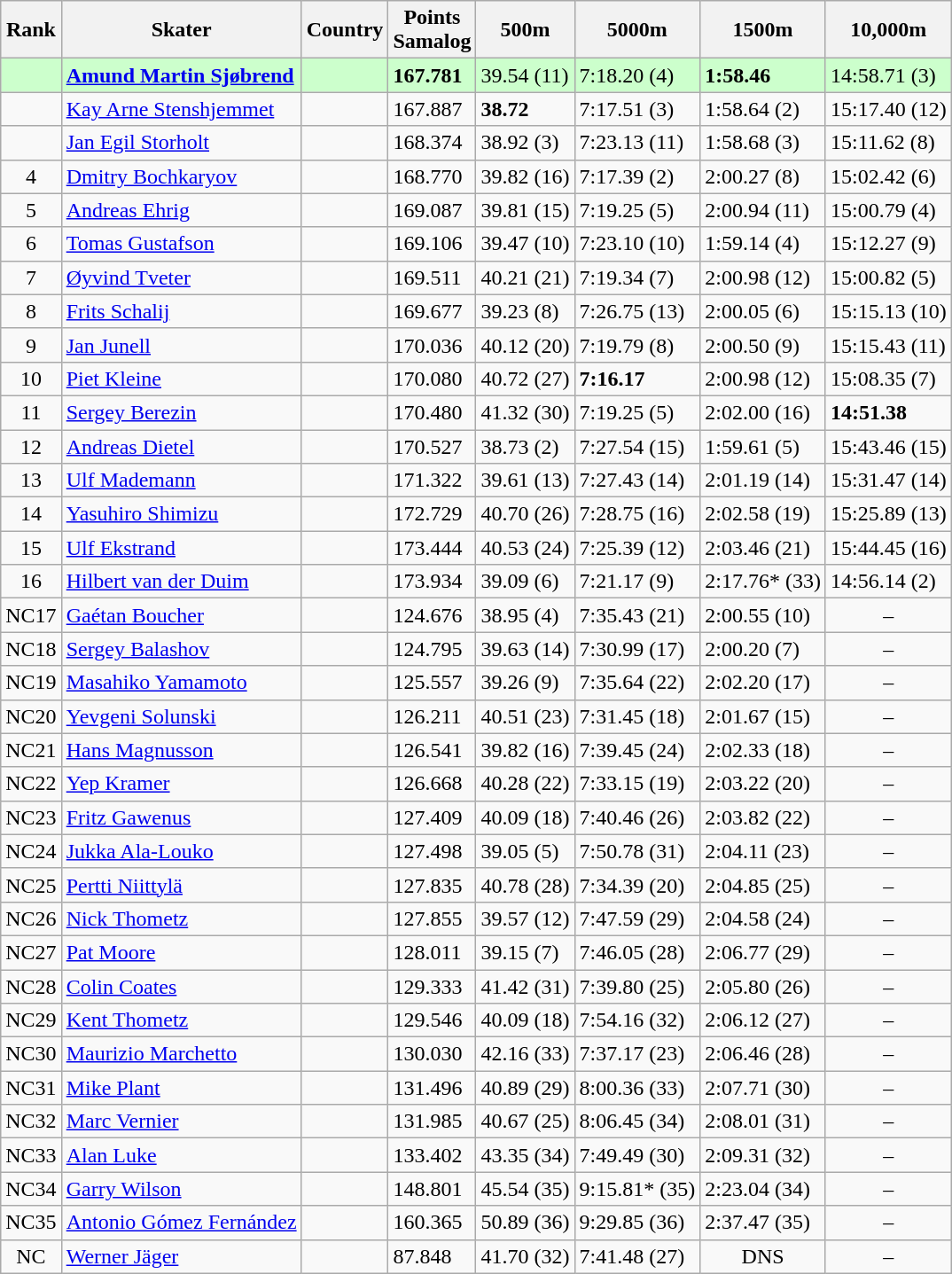<table class="wikitable sortable" style="text-align:left">
<tr>
<th>Rank</th>
<th>Skater</th>
<th>Country</th>
<th>Points <br> Samalog</th>
<th>500m</th>
<th>5000m</th>
<th>1500m</th>
<th>10,000m</th>
</tr>
<tr bgcolor=ccffcc>
<td style="text-align:center"></td>
<td><strong><a href='#'>Amund Martin Sjøbrend</a></strong></td>
<td></td>
<td><strong>167.781</strong></td>
<td>39.54 (11)</td>
<td>7:18.20 (4)</td>
<td><strong>1:58.46</strong> </td>
<td>14:58.71 (3)</td>
</tr>
<tr>
<td style="text-align:center"></td>
<td><a href='#'>Kay Arne Stenshjemmet</a></td>
<td></td>
<td>167.887</td>
<td><strong>38.72</strong> </td>
<td>7:17.51 (3)</td>
<td>1:58.64 (2)</td>
<td>15:17.40 (12)</td>
</tr>
<tr>
<td style="text-align:center"></td>
<td><a href='#'>Jan Egil Storholt</a></td>
<td></td>
<td>168.374</td>
<td>38.92 (3)</td>
<td>7:23.13 (11)</td>
<td>1:58.68 (3)</td>
<td>15:11.62 (8)</td>
</tr>
<tr>
<td style="text-align:center">4</td>
<td><a href='#'>Dmitry Bochkaryov</a></td>
<td></td>
<td>168.770</td>
<td>39.82 (16)</td>
<td>7:17.39 (2)</td>
<td>2:00.27 (8)</td>
<td>15:02.42 (6)</td>
</tr>
<tr>
<td style="text-align:center">5</td>
<td><a href='#'>Andreas Ehrig</a></td>
<td></td>
<td>169.087</td>
<td>39.81 (15)</td>
<td>7:19.25 (5)</td>
<td>2:00.94 (11)</td>
<td>15:00.79 (4)</td>
</tr>
<tr>
<td style="text-align:center">6</td>
<td><a href='#'>Tomas Gustafson</a></td>
<td></td>
<td>169.106</td>
<td>39.47 (10)</td>
<td>7:23.10 (10)</td>
<td>1:59.14 (4)</td>
<td>15:12.27 (9)</td>
</tr>
<tr>
<td style="text-align:center">7</td>
<td><a href='#'>Øyvind Tveter</a></td>
<td></td>
<td>169.511</td>
<td>40.21 (21)</td>
<td>7:19.34 (7)</td>
<td>2:00.98 (12)</td>
<td>15:00.82 (5)</td>
</tr>
<tr>
<td style="text-align:center">8</td>
<td><a href='#'>Frits Schalij</a></td>
<td></td>
<td>169.677</td>
<td>39.23 (8)</td>
<td>7:26.75 (13)</td>
<td>2:00.05 (6)</td>
<td>15:15.13 (10)</td>
</tr>
<tr>
<td style="text-align:center">9</td>
<td><a href='#'>Jan Junell</a></td>
<td></td>
<td>170.036</td>
<td>40.12 (20)</td>
<td>7:19.79 (8)</td>
<td>2:00.50 (9)</td>
<td>15:15.43 (11)</td>
</tr>
<tr>
<td style="text-align:center">10</td>
<td><a href='#'>Piet Kleine</a></td>
<td></td>
<td>170.080</td>
<td>40.72 (27)</td>
<td><strong>7:16.17</strong> </td>
<td>2:00.98 (12)</td>
<td>15:08.35 (7)</td>
</tr>
<tr>
<td style="text-align:center">11</td>
<td><a href='#'>Sergey Berezin</a></td>
<td></td>
<td>170.480</td>
<td>41.32 (30)</td>
<td>7:19.25 (5)</td>
<td>2:02.00 (16)</td>
<td><strong>14:51.38</strong> </td>
</tr>
<tr>
<td style="text-align:center">12</td>
<td><a href='#'>Andreas Dietel</a></td>
<td></td>
<td>170.527</td>
<td>38.73 (2)</td>
<td>7:27.54 (15)</td>
<td>1:59.61 (5)</td>
<td>15:43.46 (15)</td>
</tr>
<tr>
<td style="text-align:center">13</td>
<td><a href='#'>Ulf Mademann</a></td>
<td></td>
<td>171.322</td>
<td>39.61 (13)</td>
<td>7:27.43 (14)</td>
<td>2:01.19 (14)</td>
<td>15:31.47 (14)</td>
</tr>
<tr>
<td style="text-align:center">14</td>
<td><a href='#'>Yasuhiro Shimizu</a></td>
<td></td>
<td>172.729</td>
<td>40.70 (26)</td>
<td>7:28.75 (16)</td>
<td>2:02.58 (19)</td>
<td>15:25.89 (13)</td>
</tr>
<tr>
<td style="text-align:center">15</td>
<td><a href='#'>Ulf Ekstrand</a></td>
<td></td>
<td>173.444</td>
<td>40.53 (24)</td>
<td>7:25.39 (12)</td>
<td>2:03.46 (21)</td>
<td>15:44.45 (16)</td>
</tr>
<tr>
<td style="text-align:center">16</td>
<td><a href='#'>Hilbert van der Duim</a></td>
<td></td>
<td>173.934</td>
<td>39.09 (6)</td>
<td>7:21.17 (9)</td>
<td>2:17.76* (33)</td>
<td>14:56.14 (2)</td>
</tr>
<tr>
<td style="text-align:center">NC17</td>
<td><a href='#'>Gaétan Boucher</a></td>
<td></td>
<td>124.676</td>
<td>38.95 (4)</td>
<td>7:35.43 (21)</td>
<td>2:00.55 (10)</td>
<td style="text-align:center">–</td>
</tr>
<tr>
<td style="text-align:center">NC18</td>
<td><a href='#'>Sergey Balashov</a></td>
<td></td>
<td>124.795</td>
<td>39.63 (14)</td>
<td>7:30.99 (17)</td>
<td>2:00.20 (7)</td>
<td style="text-align:center">–</td>
</tr>
<tr>
<td style="text-align:center">NC19</td>
<td><a href='#'>Masahiko Yamamoto</a></td>
<td></td>
<td>125.557</td>
<td>39.26 (9)</td>
<td>7:35.64 (22)</td>
<td>2:02.20 (17)</td>
<td style="text-align:center">–</td>
</tr>
<tr>
<td style="text-align:center">NC20</td>
<td><a href='#'>Yevgeni Solunski</a></td>
<td></td>
<td>126.211</td>
<td>40.51 (23)</td>
<td>7:31.45 (18)</td>
<td>2:01.67 (15)</td>
<td style="text-align:center">–</td>
</tr>
<tr>
<td style="text-align:center">NC21</td>
<td><a href='#'>Hans Magnusson</a></td>
<td></td>
<td>126.541</td>
<td>39.82 (16)</td>
<td>7:39.45 (24)</td>
<td>2:02.33 (18)</td>
<td style="text-align:center">–</td>
</tr>
<tr>
<td style="text-align:center">NC22</td>
<td><a href='#'>Yep Kramer</a></td>
<td></td>
<td>126.668</td>
<td>40.28 (22)</td>
<td>7:33.15 (19)</td>
<td>2:03.22 (20)</td>
<td style="text-align:center">–</td>
</tr>
<tr>
<td style="text-align:center">NC23</td>
<td><a href='#'>Fritz Gawenus</a></td>
<td></td>
<td>127.409</td>
<td>40.09 (18)</td>
<td>7:40.46 (26)</td>
<td>2:03.82 (22)</td>
<td style="text-align:center">–</td>
</tr>
<tr>
<td style="text-align:center">NC24</td>
<td><a href='#'>Jukka Ala-Louko</a></td>
<td></td>
<td>127.498</td>
<td>39.05 (5)</td>
<td>7:50.78 (31)</td>
<td>2:04.11 (23)</td>
<td style="text-align:center">–</td>
</tr>
<tr>
<td style="text-align:center">NC25</td>
<td><a href='#'>Pertti Niittylä</a></td>
<td></td>
<td>127.835</td>
<td>40.78 (28)</td>
<td>7:34.39 (20)</td>
<td>2:04.85 (25)</td>
<td style="text-align:center">–</td>
</tr>
<tr>
<td style="text-align:center">NC26</td>
<td><a href='#'>Nick Thometz</a></td>
<td></td>
<td>127.855</td>
<td>39.57 (12)</td>
<td>7:47.59 (29)</td>
<td>2:04.58 (24)</td>
<td style="text-align:center">–</td>
</tr>
<tr>
<td style="text-align:center">NC27</td>
<td><a href='#'>Pat Moore</a></td>
<td></td>
<td>128.011</td>
<td>39.15 (7)</td>
<td>7:46.05 (28)</td>
<td>2:06.77 (29)</td>
<td style="text-align:center">–</td>
</tr>
<tr>
<td style="text-align:center">NC28</td>
<td><a href='#'>Colin Coates</a></td>
<td></td>
<td>129.333</td>
<td>41.42 (31)</td>
<td>7:39.80 (25)</td>
<td>2:05.80 (26)</td>
<td style="text-align:center">–</td>
</tr>
<tr>
<td style="text-align:center">NC29</td>
<td><a href='#'>Kent Thometz</a></td>
<td></td>
<td>129.546</td>
<td>40.09 (18)</td>
<td>7:54.16 (32)</td>
<td>2:06.12 (27)</td>
<td style="text-align:center">–</td>
</tr>
<tr>
<td style="text-align:center">NC30</td>
<td><a href='#'>Maurizio Marchetto</a></td>
<td></td>
<td>130.030</td>
<td>42.16 (33)</td>
<td>7:37.17 (23)</td>
<td>2:06.46 (28)</td>
<td style="text-align:center">–</td>
</tr>
<tr>
<td style="text-align:center">NC31</td>
<td><a href='#'>Mike Plant</a></td>
<td></td>
<td>131.496</td>
<td>40.89 (29)</td>
<td>8:00.36 (33)</td>
<td>2:07.71 (30)</td>
<td style="text-align:center">–</td>
</tr>
<tr>
<td style="text-align:center">NC32</td>
<td><a href='#'>Marc Vernier</a></td>
<td></td>
<td>131.985</td>
<td>40.67 (25)</td>
<td>8:06.45 (34)</td>
<td>2:08.01 (31)</td>
<td style="text-align:center">–</td>
</tr>
<tr>
<td style="text-align:center">NC33</td>
<td><a href='#'>Alan Luke</a></td>
<td></td>
<td>133.402</td>
<td>43.35 (34)</td>
<td>7:49.49 (30)</td>
<td>2:09.31 (32)</td>
<td style="text-align:center">–</td>
</tr>
<tr>
<td style="text-align:center">NC34</td>
<td><a href='#'>Garry Wilson</a></td>
<td></td>
<td>148.801</td>
<td>45.54 (35)</td>
<td>9:15.81* (35)</td>
<td>2:23.04 (34)</td>
<td style="text-align:center">–</td>
</tr>
<tr>
<td style="text-align:center">NC35</td>
<td><a href='#'>Antonio Gómez Fernández</a></td>
<td></td>
<td>160.365</td>
<td>50.89 (36)</td>
<td>9:29.85 (36)</td>
<td>2:37.47 (35)</td>
<td style="text-align:center">–</td>
</tr>
<tr>
<td style="text-align:center">NC</td>
<td><a href='#'>Werner Jäger</a></td>
<td></td>
<td>87.848</td>
<td>41.70 (32)</td>
<td>7:41.48 (27)</td>
<td style="text-align:center">DNS</td>
<td style="text-align:center">–</td>
</tr>
</table>
